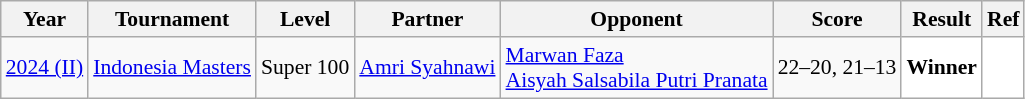<table class="sortable wikitable" style="font-size: 90%;">
<tr>
<th>Year</th>
<th>Tournament</th>
<th>Level</th>
<th>Partner</th>
<th>Opponent</th>
<th>Score</th>
<th>Result</th>
<th>Ref</th>
</tr>
<tr>
<td align="center"><a href='#'>2024 (II)</a></td>
<td align="left"><a href='#'>Indonesia Masters</a></td>
<td align="left">Super 100</td>
<td align="left"> <a href='#'>Amri Syahnawi</a></td>
<td align="left"> <a href='#'>Marwan Faza</a><br> <a href='#'>Aisyah Salsabila Putri Pranata</a></td>
<td align="left">22–20, 21–13</td>
<td style="text-align:left; background:white"> <strong>Winner</strong></td>
<td style="text-align:center; background:white"></td>
</tr>
</table>
